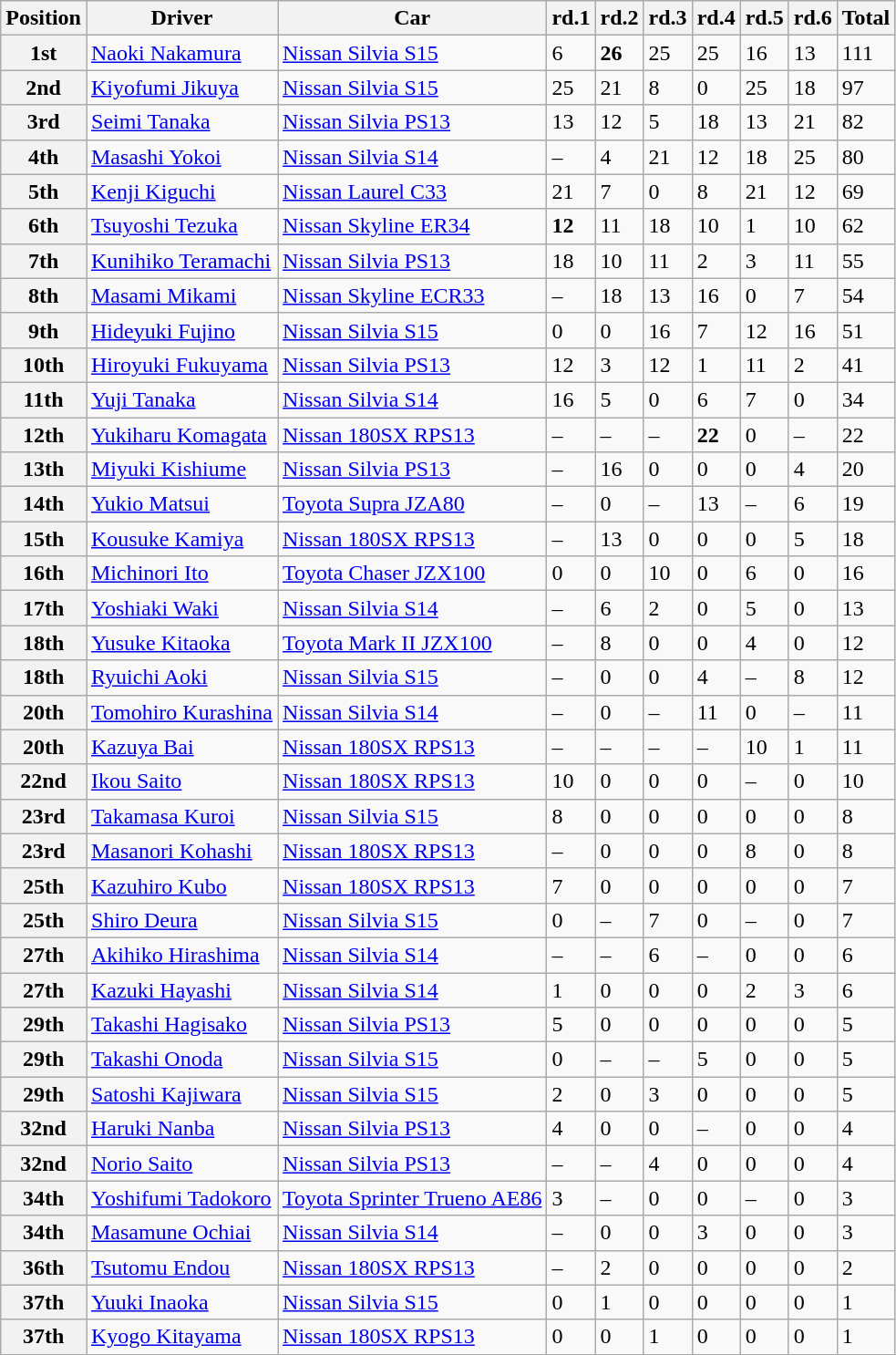<table class="wikitable">
<tr>
<th>Position</th>
<th>Driver</th>
<th>Car</th>
<th>rd.1</th>
<th>rd.2</th>
<th>rd.3</th>
<th>rd.4</th>
<th>rd.5</th>
<th>rd.6</th>
<th>Total</th>
</tr>
<tr>
<th>1st</th>
<td><a href='#'>Naoki Nakamura</a></td>
<td><a href='#'>Nissan Silvia S15</a></td>
<td>6</td>
<td><strong><span>26</span></strong></td>
<td>25</td>
<td>25</td>
<td>16</td>
<td>13</td>
<td>111</td>
</tr>
<tr>
<th>2nd</th>
<td><a href='#'>Kiyofumi Jikuya</a></td>
<td><a href='#'>Nissan Silvia S15</a></td>
<td>25</td>
<td>21</td>
<td>8</td>
<td>0</td>
<td>25</td>
<td>18</td>
<td>97</td>
</tr>
<tr>
<th>3rd</th>
<td><a href='#'>Seimi Tanaka</a></td>
<td><a href='#'>Nissan Silvia PS13</a></td>
<td>13</td>
<td>12</td>
<td>5</td>
<td>18</td>
<td>13</td>
<td>21</td>
<td>82</td>
</tr>
<tr>
<th>4th</th>
<td><a href='#'>Masashi Yokoi</a></td>
<td><a href='#'>Nissan Silvia S14</a></td>
<td>–</td>
<td>4</td>
<td>21</td>
<td>12</td>
<td>18</td>
<td>25</td>
<td>80</td>
</tr>
<tr>
<th>5th</th>
<td><a href='#'>Kenji Kiguchi</a></td>
<td><a href='#'>Nissan Laurel C33</a></td>
<td>21</td>
<td>7</td>
<td>0</td>
<td>8</td>
<td>21</td>
<td>12</td>
<td>69</td>
</tr>
<tr>
<th>6th</th>
<td><a href='#'>Tsuyoshi Tezuka</a></td>
<td><a href='#'>Nissan Skyline ER34</a></td>
<td><strong><span>12</span></strong></td>
<td>11</td>
<td>18</td>
<td>10</td>
<td>1</td>
<td>10</td>
<td>62</td>
</tr>
<tr>
<th>7th</th>
<td><a href='#'>Kunihiko Teramachi</a></td>
<td><a href='#'>Nissan Silvia PS13</a></td>
<td>18</td>
<td>10</td>
<td>11</td>
<td>2</td>
<td>3</td>
<td>11</td>
<td>55</td>
</tr>
<tr>
<th>8th</th>
<td><a href='#'>Masami Mikami</a></td>
<td><a href='#'>Nissan Skyline ECR33</a></td>
<td>–</td>
<td>18</td>
<td>13</td>
<td>16</td>
<td>0</td>
<td>7</td>
<td>54</td>
</tr>
<tr>
<th>9th</th>
<td><a href='#'>Hideyuki Fujino</a></td>
<td><a href='#'>Nissan Silvia S15</a></td>
<td>0</td>
<td>0</td>
<td>16</td>
<td>7</td>
<td>12</td>
<td>16</td>
<td>51</td>
</tr>
<tr>
<th>10th</th>
<td><a href='#'>Hiroyuki Fukuyama</a></td>
<td><a href='#'>Nissan Silvia PS13</a></td>
<td>12</td>
<td>3</td>
<td>12</td>
<td>1</td>
<td>11</td>
<td>2</td>
<td>41</td>
</tr>
<tr>
<th>11th</th>
<td><a href='#'>Yuji Tanaka</a></td>
<td><a href='#'>Nissan Silvia S14</a></td>
<td>16</td>
<td>5</td>
<td>0</td>
<td>6</td>
<td>7</td>
<td>0</td>
<td>34</td>
</tr>
<tr>
<th>12th</th>
<td><a href='#'>Yukiharu Komagata</a></td>
<td><a href='#'>Nissan 180SX RPS13</a></td>
<td>–</td>
<td>–</td>
<td>–</td>
<td><strong><span>22</span></strong></td>
<td>0</td>
<td>–</td>
<td>22</td>
</tr>
<tr>
<th>13th</th>
<td><a href='#'>Miyuki Kishiume</a></td>
<td><a href='#'>Nissan Silvia PS13</a></td>
<td>–</td>
<td>16</td>
<td>0</td>
<td>0</td>
<td>0</td>
<td>4</td>
<td>20</td>
</tr>
<tr>
<th>14th</th>
<td><a href='#'>Yukio Matsui</a></td>
<td><a href='#'>Toyota Supra JZA80</a></td>
<td>–</td>
<td>0</td>
<td>–</td>
<td>13</td>
<td>–</td>
<td>6</td>
<td>19</td>
</tr>
<tr>
<th>15th</th>
<td><a href='#'>Kousuke Kamiya</a></td>
<td><a href='#'>Nissan 180SX RPS13</a></td>
<td>–</td>
<td>13</td>
<td>0</td>
<td>0</td>
<td>0</td>
<td>5</td>
<td>18</td>
</tr>
<tr>
<th>16th</th>
<td><a href='#'>Michinori Ito</a></td>
<td><a href='#'>Toyota Chaser JZX100</a></td>
<td>0</td>
<td>0</td>
<td>10</td>
<td>0</td>
<td>6</td>
<td>0</td>
<td>16</td>
</tr>
<tr>
<th>17th</th>
<td><a href='#'>Yoshiaki Waki</a></td>
<td><a href='#'>Nissan Silvia S14</a></td>
<td>–</td>
<td>6</td>
<td>2</td>
<td>0</td>
<td>5</td>
<td>0</td>
<td>13</td>
</tr>
<tr>
<th>18th</th>
<td><a href='#'>Yusuke Kitaoka</a></td>
<td><a href='#'>Toyota Mark II JZX100</a></td>
<td>–</td>
<td>8</td>
<td>0</td>
<td>0</td>
<td>4</td>
<td>0</td>
<td>12</td>
</tr>
<tr>
<th>18th</th>
<td><a href='#'>Ryuichi Aoki</a></td>
<td><a href='#'>Nissan Silvia S15</a></td>
<td>–</td>
<td>0</td>
<td>0</td>
<td>4</td>
<td>–</td>
<td>8</td>
<td>12</td>
</tr>
<tr>
<th>20th</th>
<td><a href='#'>Tomohiro Kurashina</a></td>
<td><a href='#'>Nissan Silvia S14</a></td>
<td>–</td>
<td>0</td>
<td>–</td>
<td>11</td>
<td>0</td>
<td>–</td>
<td>11</td>
</tr>
<tr>
<th>20th</th>
<td><a href='#'>Kazuya Bai</a></td>
<td><a href='#'>Nissan 180SX RPS13</a></td>
<td>–</td>
<td>–</td>
<td>–</td>
<td>–</td>
<td>10</td>
<td>1</td>
<td>11</td>
</tr>
<tr>
<th>22nd</th>
<td><a href='#'>Ikou Saito</a></td>
<td><a href='#'>Nissan 180SX RPS13</a></td>
<td>10</td>
<td>0</td>
<td>0</td>
<td>0</td>
<td>–</td>
<td>0</td>
<td>10</td>
</tr>
<tr>
<th>23rd</th>
<td><a href='#'>Takamasa Kuroi</a></td>
<td><a href='#'>Nissan Silvia S15</a></td>
<td>8</td>
<td>0</td>
<td>0</td>
<td>0</td>
<td>0</td>
<td>0</td>
<td>8</td>
</tr>
<tr>
<th>23rd</th>
<td><a href='#'>Masanori Kohashi</a></td>
<td><a href='#'>Nissan 180SX RPS13</a></td>
<td>–</td>
<td>0</td>
<td>0</td>
<td>0</td>
<td>8</td>
<td>0</td>
<td>8</td>
</tr>
<tr>
<th>25th</th>
<td><a href='#'>Kazuhiro Kubo</a></td>
<td><a href='#'>Nissan 180SX RPS13</a></td>
<td>7</td>
<td>0</td>
<td>0</td>
<td>0</td>
<td>0</td>
<td>0</td>
<td>7</td>
</tr>
<tr>
<th>25th</th>
<td><a href='#'>Shiro Deura</a></td>
<td><a href='#'>Nissan Silvia S15</a></td>
<td>0</td>
<td>–</td>
<td>7</td>
<td>0</td>
<td>–</td>
<td>0</td>
<td>7</td>
</tr>
<tr>
<th>27th</th>
<td><a href='#'>Akihiko Hirashima</a></td>
<td><a href='#'>Nissan Silvia S14</a></td>
<td>–</td>
<td>–</td>
<td>6</td>
<td>–</td>
<td>0</td>
<td>0</td>
<td>6</td>
</tr>
<tr>
<th>27th</th>
<td><a href='#'>Kazuki Hayashi</a></td>
<td><a href='#'>Nissan Silvia S14</a></td>
<td>1</td>
<td>0</td>
<td>0</td>
<td>0</td>
<td>2</td>
<td>3</td>
<td>6</td>
</tr>
<tr>
<th>29th</th>
<td><a href='#'>Takashi Hagisako</a></td>
<td><a href='#'>Nissan Silvia PS13</a></td>
<td>5</td>
<td>0</td>
<td>0</td>
<td>0</td>
<td>0</td>
<td>0</td>
<td>5</td>
</tr>
<tr>
<th>29th</th>
<td><a href='#'>Takashi Onoda</a></td>
<td><a href='#'>Nissan Silvia S15</a></td>
<td>0</td>
<td>–</td>
<td>–</td>
<td>5</td>
<td>0</td>
<td>0</td>
<td>5</td>
</tr>
<tr>
<th>29th</th>
<td><a href='#'>Satoshi Kajiwara</a></td>
<td><a href='#'>Nissan Silvia S15</a></td>
<td>2</td>
<td>0</td>
<td>3</td>
<td>0</td>
<td>0</td>
<td>0</td>
<td>5</td>
</tr>
<tr>
<th>32nd</th>
<td><a href='#'>Haruki Nanba</a></td>
<td><a href='#'>Nissan Silvia PS13</a></td>
<td>4</td>
<td>0</td>
<td>0</td>
<td>–</td>
<td>0</td>
<td>0</td>
<td>4</td>
</tr>
<tr>
<th>32nd</th>
<td><a href='#'>Norio Saito</a></td>
<td><a href='#'>Nissan Silvia PS13</a></td>
<td>–</td>
<td>–</td>
<td>4</td>
<td>0</td>
<td>0</td>
<td>0</td>
<td>4</td>
</tr>
<tr>
<th>34th</th>
<td><a href='#'>Yoshifumi Tadokoro</a></td>
<td><a href='#'>Toyota Sprinter Trueno AE86</a></td>
<td>3</td>
<td>–</td>
<td>0</td>
<td>0</td>
<td>–</td>
<td>0</td>
<td>3</td>
</tr>
<tr>
<th>34th</th>
<td><a href='#'>Masamune Ochiai</a></td>
<td><a href='#'>Nissan Silvia S14</a></td>
<td>–</td>
<td>0</td>
<td>0</td>
<td>3</td>
<td>0</td>
<td>0</td>
<td>3</td>
</tr>
<tr>
<th>36th</th>
<td><a href='#'>Tsutomu Endou</a></td>
<td><a href='#'>Nissan 180SX RPS13</a></td>
<td>–</td>
<td>2</td>
<td>0</td>
<td>0</td>
<td>0</td>
<td>0</td>
<td>2</td>
</tr>
<tr>
<th>37th</th>
<td><a href='#'>Yuuki Inaoka</a></td>
<td><a href='#'>Nissan Silvia S15</a></td>
<td>0</td>
<td>1</td>
<td>0</td>
<td>0</td>
<td>0</td>
<td>0</td>
<td>1</td>
</tr>
<tr>
<th>37th</th>
<td><a href='#'>Kyogo Kitayama</a></td>
<td><a href='#'>Nissan 180SX RPS13</a></td>
<td>0</td>
<td>0</td>
<td>1</td>
<td>0</td>
<td>0</td>
<td>0</td>
<td>1</td>
</tr>
<tr>
</tr>
</table>
